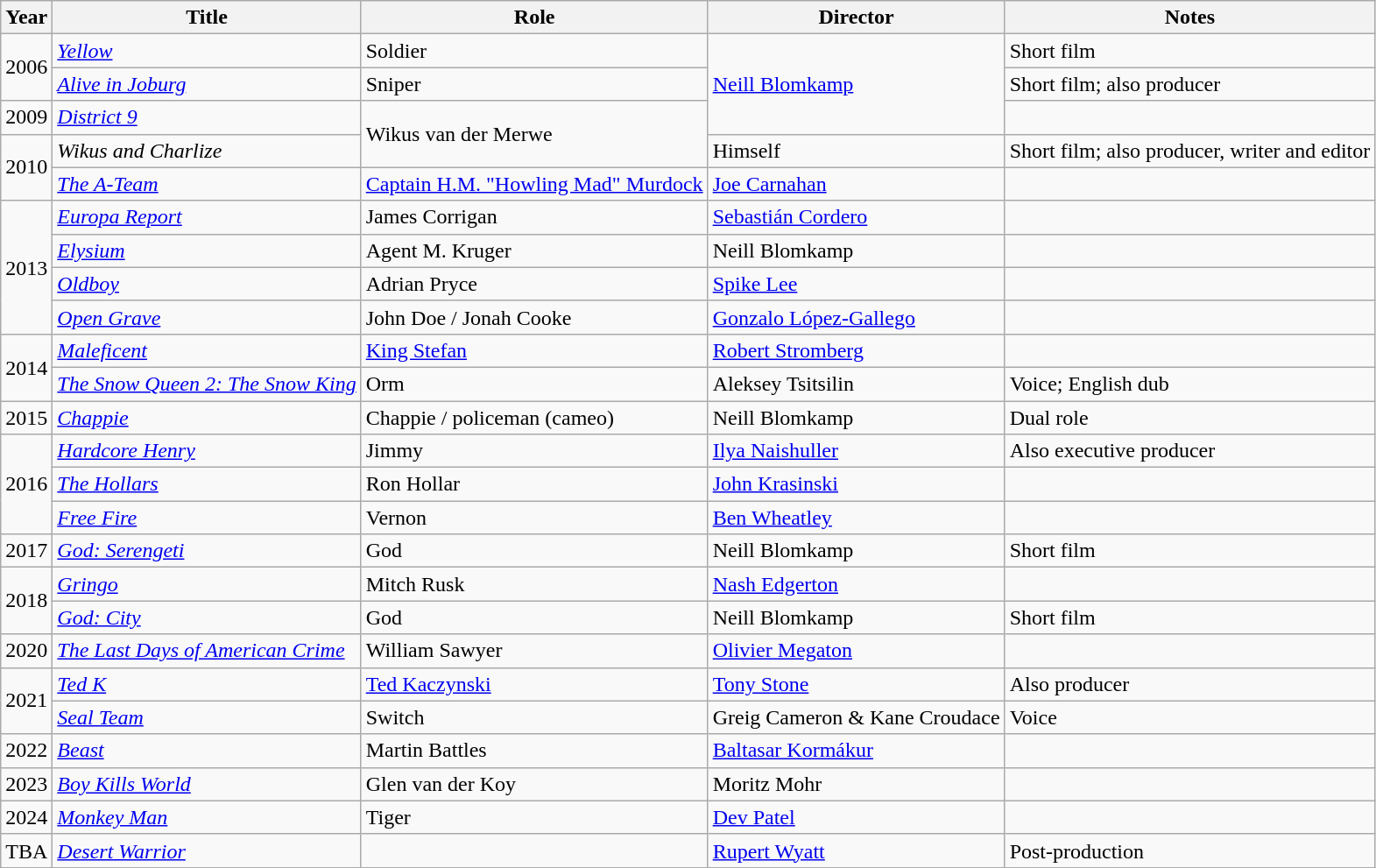<table class="wikitable sortable">
<tr>
<th>Year</th>
<th>Title</th>
<th>Role</th>
<th>Director</th>
<th>Notes</th>
</tr>
<tr>
<td rowspan="2">2006</td>
<td><em><a href='#'>Yellow</a></em></td>
<td>Soldier</td>
<td rowspan="3"><a href='#'>Neill Blomkamp</a></td>
<td>Short film</td>
</tr>
<tr>
<td><em><a href='#'>Alive in Joburg</a></em></td>
<td>Sniper</td>
<td>Short film; also producer</td>
</tr>
<tr>
<td>2009</td>
<td><em><a href='#'>District 9</a></em></td>
<td rowspan=2>Wikus van der Merwe</td>
<td></td>
</tr>
<tr>
<td rowspan="2">2010</td>
<td><em>Wikus and Charlize</em></td>
<td>Himself</td>
<td>Short film; also producer, writer and editor</td>
</tr>
<tr>
<td><em><a href='#'>The A-Team</a></em></td>
<td><a href='#'>Captain H.M. "Howling Mad" Murdock</a></td>
<td><a href='#'>Joe Carnahan</a></td>
<td></td>
</tr>
<tr>
<td rowspan="4">2013</td>
<td><em><a href='#'>Europa Report</a></em></td>
<td>James Corrigan</td>
<td><a href='#'>Sebastián Cordero</a></td>
<td></td>
</tr>
<tr>
<td><em><a href='#'>Elysium</a></em></td>
<td>Agent M. Kruger</td>
<td>Neill Blomkamp</td>
<td></td>
</tr>
<tr>
<td><em><a href='#'>Oldboy</a></em></td>
<td>Adrian Pryce</td>
<td><a href='#'>Spike Lee</a></td>
<td></td>
</tr>
<tr>
<td><em><a href='#'>Open Grave</a></em></td>
<td>John Doe / Jonah Cooke</td>
<td><a href='#'>Gonzalo López-Gallego</a></td>
<td></td>
</tr>
<tr>
<td rowspan="2">2014</td>
<td><em><a href='#'>Maleficent</a></em></td>
<td><a href='#'>King Stefan</a></td>
<td><a href='#'>Robert Stromberg</a></td>
<td></td>
</tr>
<tr>
<td><em><a href='#'>The Snow Queen 2: The Snow King</a></em></td>
<td>Orm</td>
<td>Aleksey Tsitsilin</td>
<td>Voice; English dub</td>
</tr>
<tr>
<td>2015</td>
<td><em><a href='#'>Chappie</a></em></td>
<td>Chappie / policeman (cameo)</td>
<td>Neill Blomkamp</td>
<td>Dual role</td>
</tr>
<tr>
<td rowspan="3">2016</td>
<td><em><a href='#'>Hardcore Henry</a></em></td>
<td>Jimmy</td>
<td><a href='#'>Ilya Naishuller</a></td>
<td>Also executive producer</td>
</tr>
<tr>
<td><em><a href='#'>The Hollars</a></em></td>
<td>Ron Hollar</td>
<td><a href='#'>John Krasinski</a></td>
<td></td>
</tr>
<tr>
<td><em><a href='#'>Free Fire</a></em></td>
<td>Vernon</td>
<td><a href='#'>Ben Wheatley</a></td>
<td></td>
</tr>
<tr>
<td>2017</td>
<td><em><a href='#'>God: Serengeti</a></em></td>
<td>God</td>
<td>Neill Blomkamp</td>
<td>Short film</td>
</tr>
<tr>
<td rowspan="2">2018</td>
<td><em><a href='#'>Gringo</a></em></td>
<td>Mitch Rusk</td>
<td><a href='#'>Nash Edgerton</a></td>
<td></td>
</tr>
<tr>
<td><em><a href='#'>God: City</a></em></td>
<td>God</td>
<td>Neill Blomkamp</td>
<td>Short film</td>
</tr>
<tr>
<td>2020</td>
<td><em><a href='#'>The Last Days of American Crime</a></em></td>
<td>William Sawyer</td>
<td><a href='#'>Olivier Megaton</a></td>
<td></td>
</tr>
<tr>
<td rowspan="2">2021</td>
<td><em><a href='#'>Ted K</a></em></td>
<td><a href='#'>Ted Kaczynski</a></td>
<td><a href='#'>Tony Stone</a></td>
<td>Also producer</td>
</tr>
<tr>
<td><em><a href='#'>Seal Team</a></em></td>
<td>Switch</td>
<td>Greig Cameron & Kane Croudace</td>
<td>Voice</td>
</tr>
<tr>
<td>2022</td>
<td><em><a href='#'>Beast</a></em></td>
<td>Martin Battles</td>
<td><a href='#'>Baltasar Kormákur</a></td>
<td></td>
</tr>
<tr>
<td>2023</td>
<td><em><a href='#'>Boy Kills World</a></em></td>
<td>Glen van der Koy</td>
<td>Moritz Mohr</td>
<td></td>
</tr>
<tr>
<td>2024</td>
<td><em><a href='#'>Monkey Man</a></em></td>
<td>Tiger</td>
<td><a href='#'>Dev Patel</a></td>
<td></td>
</tr>
<tr>
<td>TBA</td>
<td><em><a href='#'>Desert Warrior</a></em></td>
<td></td>
<td><a href='#'>Rupert Wyatt</a></td>
<td>Post-production</td>
</tr>
</table>
